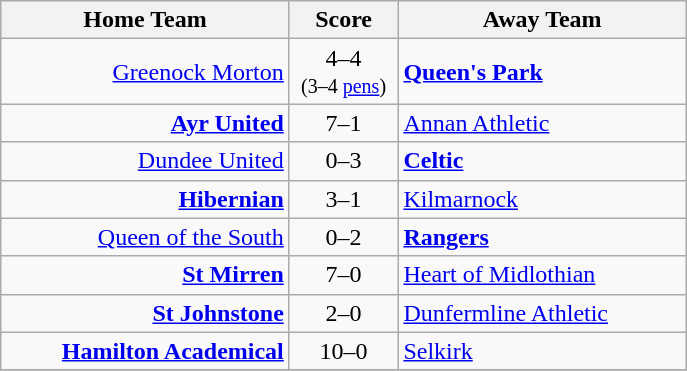<table class="wikitable" style="border-collapse: collapse;">
<tr>
<th align="right" width="185">Home Team</th>
<th align="center" width="65"> Score </th>
<th align="left" width="185">Away Team</th>
</tr>
<tr>
<td style="text-align: right;"><a href='#'>Greenock Morton</a></td>
<td style="text-align: center;">4–4 <br><small>(3–4 <a href='#'>pens</a>)</small></td>
<td style="text-align: left;"><strong><a href='#'>Queen's Park</a></strong></td>
</tr>
<tr>
<td style="text-align: right;"><strong><a href='#'>Ayr United</a></strong></td>
<td style="text-align: center;">7–1</td>
<td style="text-align: left;"><a href='#'>Annan Athletic</a></td>
</tr>
<tr>
<td style="text-align: right;"><a href='#'>Dundee United</a></td>
<td style="text-align: center;">0–3</td>
<td style="text-align: left;"><strong><a href='#'>Celtic</a></strong></td>
</tr>
<tr>
<td style="text-align: right;"><strong><a href='#'>Hibernian</a></strong></td>
<td style="text-align: center;">3–1</td>
<td style="text-align: left;"><a href='#'>Kilmarnock</a></td>
</tr>
<tr>
<td style="text-align: right;"><a href='#'>Queen of the South</a></td>
<td style="text-align: center;">0–2</td>
<td style="text-align: left;"><strong><a href='#'>Rangers</a></strong></td>
</tr>
<tr>
<td style="text-align: right;"><strong><a href='#'>St Mirren</a></strong></td>
<td style="text-align: center;">7–0</td>
<td style="text-align: left;"><a href='#'>Heart of Midlothian</a></td>
</tr>
<tr>
<td style="text-align: right;"><strong><a href='#'>St Johnstone</a></strong></td>
<td style="text-align: center;">2–0</td>
<td style="text-align: left;"><a href='#'>Dunfermline Athletic</a></td>
</tr>
<tr>
<td style="text-align: right;"><strong><a href='#'>Hamilton Academical</a></strong></td>
<td style="text-align: center;">10–0</td>
<td style="text-align: left;"><a href='#'>Selkirk</a></td>
</tr>
<tr>
</tr>
</table>
